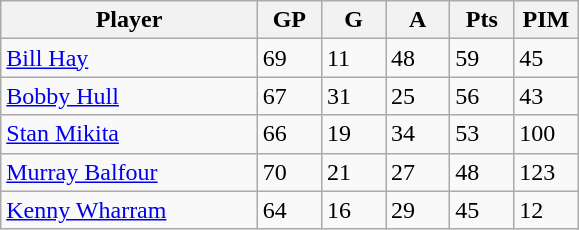<table border="1" class="wikitable">
<tr>
<th bgcolor="#DDDDFF" width="40%">Player</th>
<th bgcolor="#DDDDFF" width="10%">GP</th>
<th bgcolor="#DDDDFF" width="10%">G</th>
<th bgcolor="#DDDDFF" width="10%">A</th>
<th bgcolor="#DDDDFF" width="10%">Pts</th>
<th bgcolor="#DDDDFF" width="10%">PIM</th>
</tr>
<tr>
<td><a href='#'>Bill Hay</a></td>
<td>69</td>
<td>11</td>
<td>48</td>
<td>59</td>
<td>45</td>
</tr>
<tr>
<td><a href='#'>Bobby Hull</a></td>
<td>67</td>
<td>31</td>
<td>25</td>
<td>56</td>
<td>43</td>
</tr>
<tr>
<td><a href='#'>Stan Mikita</a></td>
<td>66</td>
<td>19</td>
<td>34</td>
<td>53</td>
<td>100</td>
</tr>
<tr>
<td><a href='#'>Murray Balfour</a></td>
<td>70</td>
<td>21</td>
<td>27</td>
<td>48</td>
<td>123</td>
</tr>
<tr>
<td><a href='#'>Kenny Wharram</a></td>
<td>64</td>
<td>16</td>
<td>29</td>
<td>45</td>
<td>12</td>
</tr>
</table>
